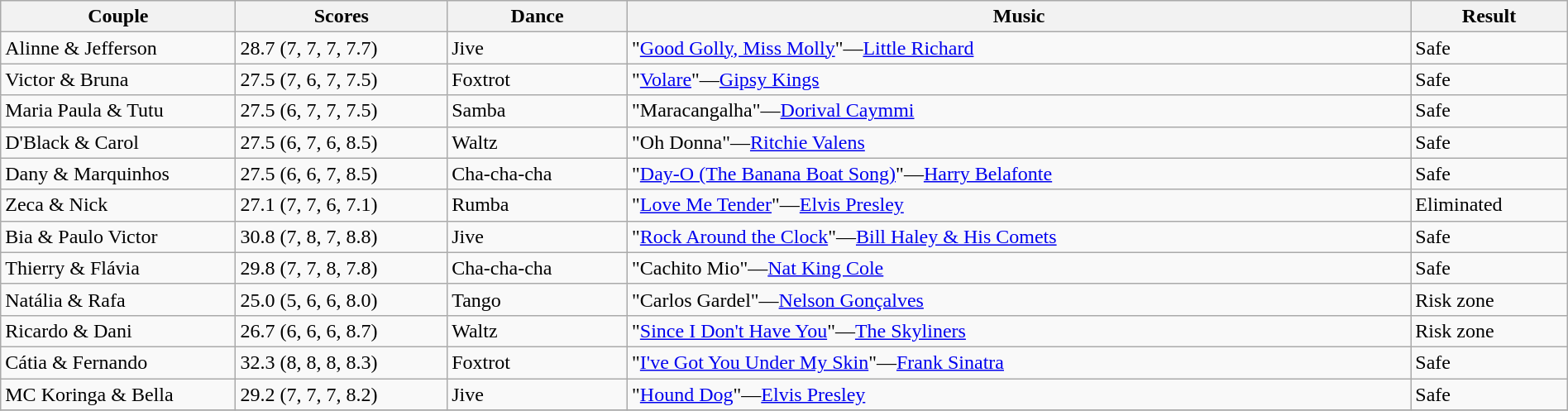<table class="wikitable sortable" style="width:100%;">
<tr>
<th width="15.0%">Couple</th>
<th width="13.5%">Scores</th>
<th width="11.5%">Dance</th>
<th width="50.0%">Music</th>
<th width="10.0%">Result</th>
</tr>
<tr>
<td>Alinne & Jefferson</td>
<td>28.7 (7, 7, 7, 7.7)</td>
<td>Jive</td>
<td>"<a href='#'>Good Golly, Miss Molly</a>"—<a href='#'>Little Richard</a></td>
<td>Safe</td>
</tr>
<tr>
<td>Victor & Bruna</td>
<td>27.5 (7, 6, 7, 7.5)</td>
<td>Foxtrot</td>
<td>"<a href='#'>Volare</a>"—<a href='#'>Gipsy Kings</a></td>
<td>Safe</td>
</tr>
<tr>
<td>Maria Paula & Tutu</td>
<td>27.5 (6, 7, 7, 7.5)</td>
<td>Samba</td>
<td>"Maracangalha"—<a href='#'>Dorival Caymmi</a></td>
<td>Safe</td>
</tr>
<tr>
<td>D'Black & Carol</td>
<td>27.5 (6, 7, 6, 8.5)</td>
<td>Waltz</td>
<td>"Oh Donna"—<a href='#'>Ritchie Valens</a></td>
<td>Safe</td>
</tr>
<tr>
<td>Dany & Marquinhos</td>
<td>27.5 (6, 6, 7, 8.5)</td>
<td>Cha-cha-cha</td>
<td>"<a href='#'>Day-O (The Banana Boat Song)</a>"—<a href='#'>Harry Belafonte</a></td>
<td>Safe</td>
</tr>
<tr>
<td>Zeca & Nick</td>
<td>27.1 (7, 7, 6, 7.1)</td>
<td>Rumba</td>
<td>"<a href='#'>Love Me Tender</a>"—<a href='#'>Elvis Presley</a></td>
<td>Eliminated</td>
</tr>
<tr>
<td>Bia & Paulo Victor</td>
<td>30.8 (7, 8, 7, 8.8)</td>
<td>Jive</td>
<td>"<a href='#'>Rock Around the Clock</a>"—<a href='#'>Bill Haley & His Comets</a></td>
<td>Safe</td>
</tr>
<tr>
<td>Thierry & Flávia</td>
<td>29.8 (7, 7, 8, 7.8)</td>
<td>Cha-cha-cha</td>
<td>"Cachito Mio"—<a href='#'>Nat King Cole</a></td>
<td>Safe</td>
</tr>
<tr>
<td>Natália & Rafa</td>
<td>25.0 (5, 6, 6, 8.0)</td>
<td>Tango</td>
<td>"Carlos Gardel"—<a href='#'>Nelson Gonçalves</a></td>
<td>Risk zone</td>
</tr>
<tr>
<td>Ricardo & Dani</td>
<td>26.7 (6, 6, 6, 8.7)</td>
<td>Waltz</td>
<td>"<a href='#'>Since I Don't Have You</a>"—<a href='#'>The Skyliners</a></td>
<td>Risk zone</td>
</tr>
<tr>
<td>Cátia & Fernando</td>
<td>32.3 (8, 8, 8, 8.3)</td>
<td>Foxtrot</td>
<td>"<a href='#'>I've Got You Under My Skin</a>"—<a href='#'>Frank Sinatra</a></td>
<td>Safe</td>
</tr>
<tr>
<td>MC Koringa & Bella</td>
<td>29.2 (7, 7, 7, 8.2)</td>
<td>Jive</td>
<td>"<a href='#'>Hound Dog</a>"—<a href='#'>Elvis Presley</a></td>
<td>Safe</td>
</tr>
<tr>
</tr>
</table>
